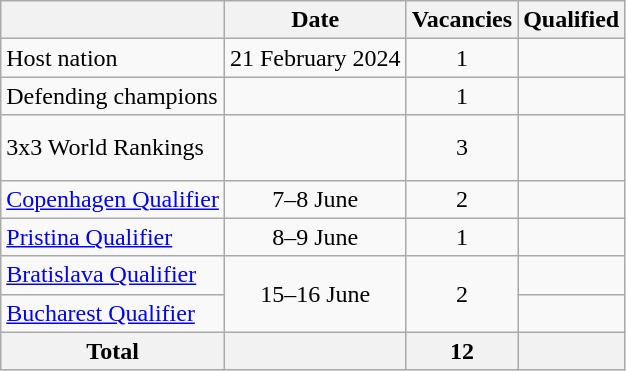<table class="wikitable">
<tr>
<th></th>
<th>Date</th>
<th>Vacancies</th>
<th>Qualified</th>
</tr>
<tr>
<td>Host nation</td>
<td>21 February 2024</td>
<td align="center">1</td>
<td></td>
</tr>
<tr>
<td>Defending champions</td>
<td></td>
<td align="center">1</td>
<td></td>
</tr>
<tr>
<td>3x3 World Rankings</td>
<td></td>
<td align="center">3</td>
<td><br><br></td>
</tr>
<tr>
<td> <a href='#'>Copenhagen Qualifier</a></td>
<td align="center">7–8 June</td>
<td align=center>2</td>
<td><br></td>
</tr>
<tr>
<td> <a href='#'>Pristina Qualifier</a></td>
<td align="center">8–9 June</td>
<td align=center>1</td>
<td></td>
</tr>
<tr>
<td> <a href='#'>Bratislava Qualifier</a></td>
<td rowspan=2 align=center>15–16 June</td>
<td rowspan=2 align=center>2</td>
<td><br></td>
</tr>
<tr>
<td> <a href='#'>Bucharest Qualifier</a></td>
<td><br></td>
</tr>
<tr>
<th>Total</th>
<th></th>
<th>12</th>
<th></th>
</tr>
</table>
